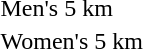<table>
<tr>
<td>Men's 5 km</td>
<td></td>
<td></td>
<td></td>
</tr>
<tr>
<td>Women's 5 km</td>
<td></td>
<td></td>
<td></td>
</tr>
</table>
